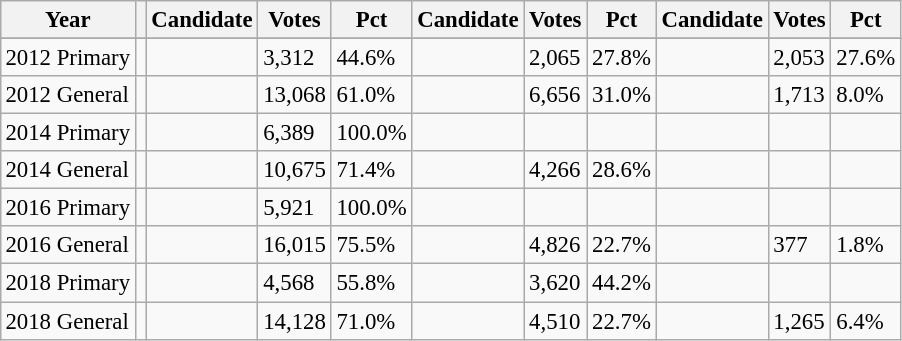<table class="wikitable" style="margin:0.5em ; font-size:95%">
<tr>
<th>Year</th>
<th></th>
<th>Candidate</th>
<th>Votes</th>
<th>Pct</th>
<th>Candidate</th>
<th>Votes</th>
<th>Pct</th>
<th>Candidate</th>
<th>Votes</th>
<th>Pct</th>
</tr>
<tr>
</tr>
<tr>
<td>2012 Primary</td>
<td></td>
<td></td>
<td>3,312</td>
<td>44.6%</td>
<td></td>
<td>2,065</td>
<td>27.8%</td>
<td></td>
<td>2,053</td>
<td>27.6%</td>
</tr>
<tr>
<td>2012 General</td>
<td></td>
<td></td>
<td>13,068</td>
<td>61.0%</td>
<td></td>
<td>6,656</td>
<td>31.0%</td>
<td></td>
<td>1,713</td>
<td>8.0%</td>
</tr>
<tr>
<td>2014 Primary</td>
<td></td>
<td></td>
<td>6,389</td>
<td>100.0%</td>
<td></td>
<td></td>
<td></td>
<td></td>
<td></td>
<td></td>
</tr>
<tr>
<td>2014 General</td>
<td></td>
<td></td>
<td>10,675</td>
<td>71.4%</td>
<td></td>
<td>4,266</td>
<td>28.6%</td>
<td></td>
<td></td>
<td></td>
</tr>
<tr>
<td>2016 Primary</td>
<td></td>
<td></td>
<td>5,921</td>
<td>100.0%</td>
<td></td>
<td></td>
<td></td>
<td></td>
<td></td>
<td></td>
</tr>
<tr>
<td>2016 General</td>
<td></td>
<td></td>
<td>16,015</td>
<td>75.5%</td>
<td></td>
<td>4,826</td>
<td>22.7%</td>
<td></td>
<td>377</td>
<td>1.8%</td>
</tr>
<tr>
<td>2018 Primary</td>
<td></td>
<td></td>
<td>4,568</td>
<td>55.8%</td>
<td></td>
<td>3,620</td>
<td>44.2%</td>
<td></td>
<td></td>
<td></td>
</tr>
<tr>
<td>2018 General</td>
<td></td>
<td></td>
<td>14,128</td>
<td>71.0%</td>
<td></td>
<td>4,510</td>
<td>22.7%</td>
<td></td>
<td>1,265</td>
<td>6.4%</td>
</tr>
</table>
